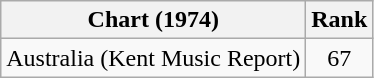<table class="wikitable sortable">
<tr>
<th>Chart (1974)</th>
<th>Rank</th>
</tr>
<tr>
<td>Australia (Kent Music Report)</td>
<td style="text-align:center;">67</td>
</tr>
</table>
